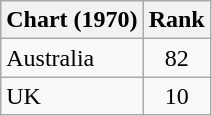<table class="wikitable sortable">
<tr>
<th>Chart (1970)</th>
<th style="text-align:center;">Rank</th>
</tr>
<tr>
<td>Australia</td>
<td style="text-align:center;">82</td>
</tr>
<tr>
<td>UK</td>
<td style="text-align:center;">10</td>
</tr>
</table>
